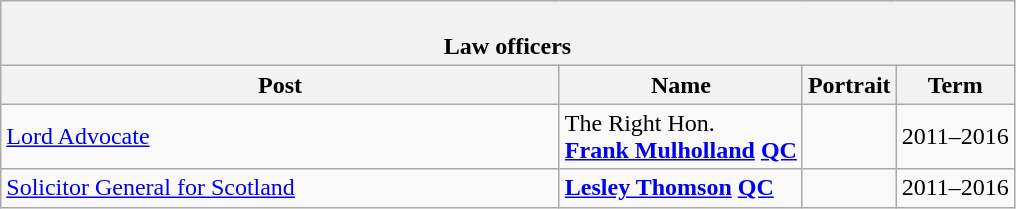<table class="wikitable">
<tr>
<th colspan="4"><br>Law officers</th>
</tr>
<tr>
<th style="width: 365px">Post</th>
<th>Name</th>
<th>Portrait</th>
<th>Term</th>
</tr>
<tr>
<td><a href='#'>Lord Advocate</a></td>
<td>The Right Hon.<br><strong><a href='#'>Frank Mulholland</a> <a href='#'>QC</a></strong></td>
<td></td>
<td>2011–2016</td>
</tr>
<tr>
<td><a href='#'>Solicitor General for Scotland</a></td>
<td><strong><a href='#'>Lesley Thomson</a> <a href='#'>QC</a></strong></td>
<td></td>
<td>2011–2016</td>
</tr>
</table>
